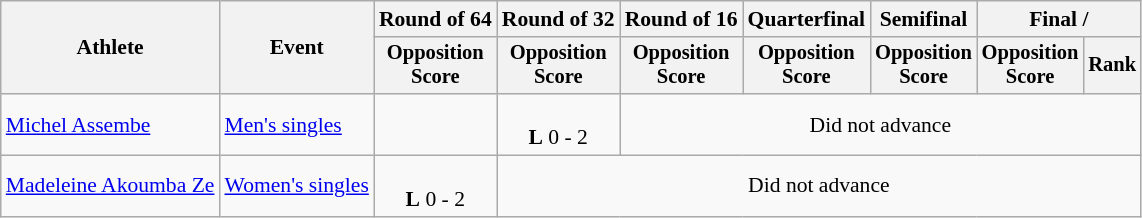<table class=wikitable style="font-size:90%">
<tr>
<th rowspan=2>Athlete</th>
<th rowspan=2>Event</th>
<th>Round of 64</th>
<th>Round of 32</th>
<th>Round of 16</th>
<th>Quarterfinal</th>
<th>Semifinal</th>
<th colspan=2>Final / </th>
</tr>
<tr style="font-size:95%">
<th>Opposition<br>Score</th>
<th>Opposition<br>Score</th>
<th>Opposition<br>Score</th>
<th>Opposition<br>Score</th>
<th>Opposition<br>Score</th>
<th>Opposition<br>Score</th>
<th>Rank</th>
</tr>
<tr align=center>
<td align=left><a href='#'>Michel Assembe</a></td>
<td align=left><a href='#'>Men's singles</a></td>
<td></td>
<td><br><strong>L</strong> 0 - 2</td>
<td colspan="5">Did not advance</td>
</tr>
<tr align=center>
<td align=left><a href='#'>Madeleine Akoumba Ze</a></td>
<td align=left><a href='#'>Women's singles</a></td>
<td><br><strong>L</strong> 0 - 2</td>
<td colspan="6">Did not advance</td>
</tr>
</table>
